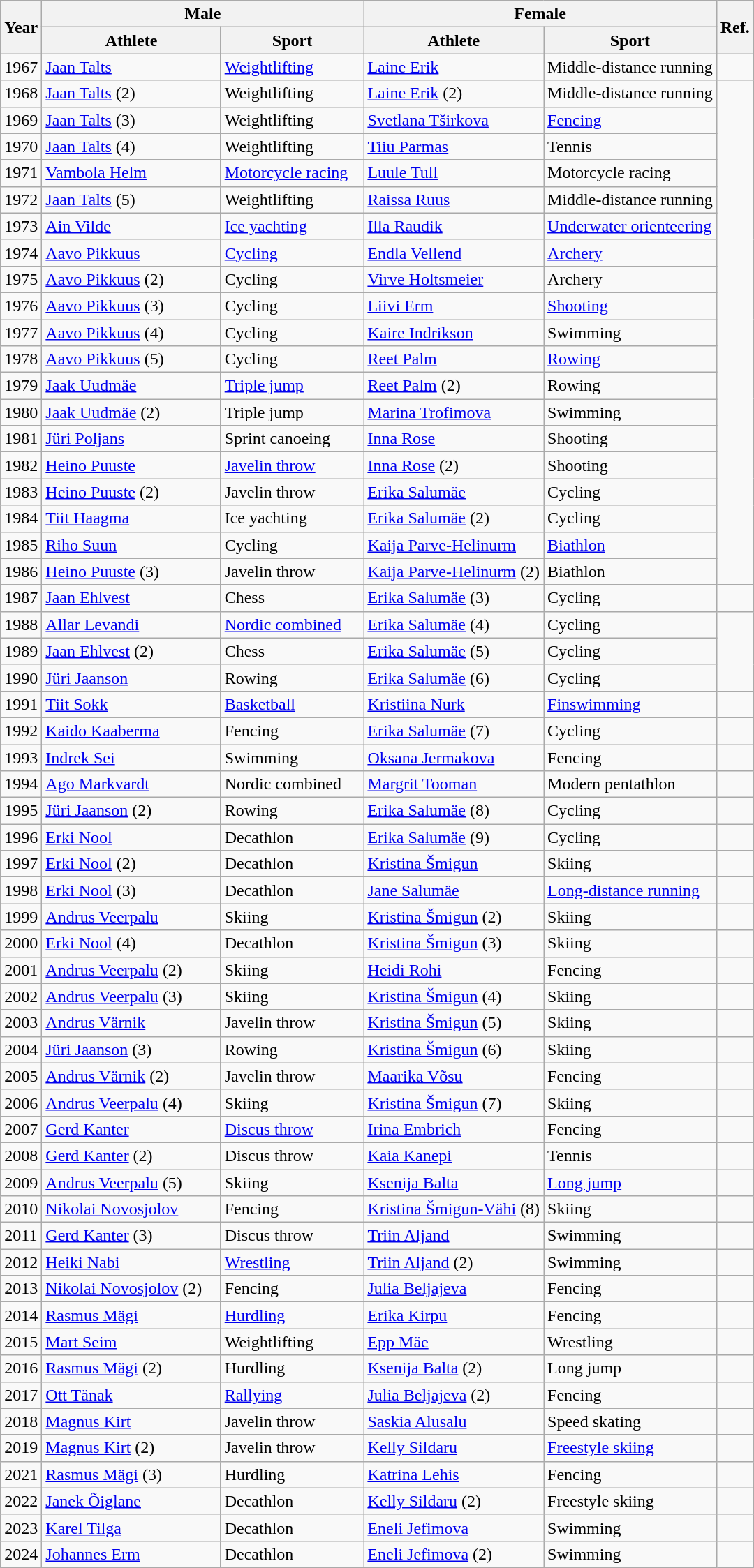<table class="wikitable sortable">
<tr>
<th rowspan=2>Year</th>
<th colspan=2 width=300>Male</th>
<th colspan=2 width=300>Female</th>
<th rowspan=2 class="unsortable">Ref.</th>
</tr>
<tr>
<th>Athlete</th>
<th>Sport</th>
<th>Athlete</th>
<th>Sport</th>
</tr>
<tr>
<td>1967</td>
<td><a href='#'>Jaan Talts</a></td>
<td><a href='#'>Weightlifting</a></td>
<td><a href='#'>Laine Erik</a></td>
<td>Middle-distance running</td>
<td style="text-align:center;"></td>
</tr>
<tr>
<td>1968</td>
<td><a href='#'>Jaan Talts</a> (2)</td>
<td>Weightlifting</td>
<td><a href='#'>Laine Erik</a> (2)</td>
<td>Middle-distance running</td>
</tr>
<tr>
<td>1969</td>
<td><a href='#'>Jaan Talts</a> (3)</td>
<td>Weightlifting</td>
<td><a href='#'>Svetlana Tširkova</a></td>
<td><a href='#'>Fencing</a></td>
</tr>
<tr>
<td>1970</td>
<td><a href='#'>Jaan Talts</a> (4)</td>
<td>Weightlifting</td>
<td><a href='#'>Tiiu Parmas</a></td>
<td>Tennis</td>
</tr>
<tr>
<td>1971</td>
<td><a href='#'>Vambola Helm</a></td>
<td><a href='#'>Motorcycle racing</a></td>
<td><a href='#'>Luule Tull</a></td>
<td>Motorcycle racing</td>
</tr>
<tr>
<td>1972</td>
<td><a href='#'>Jaan Talts</a> (5)</td>
<td>Weightlifting</td>
<td><a href='#'>Raissa Ruus</a></td>
<td>Middle-distance running</td>
</tr>
<tr>
<td>1973</td>
<td><a href='#'>Ain Vilde</a></td>
<td><a href='#'>Ice yachting</a></td>
<td><a href='#'>Illa Raudik</a></td>
<td><a href='#'>Underwater orienteering</a></td>
</tr>
<tr>
<td>1974</td>
<td><a href='#'>Aavo Pikkuus</a></td>
<td><a href='#'>Cycling</a></td>
<td><a href='#'>Endla Vellend</a></td>
<td><a href='#'>Archery</a></td>
</tr>
<tr>
<td>1975</td>
<td><a href='#'>Aavo Pikkuus</a> (2)</td>
<td>Cycling</td>
<td><a href='#'>Virve Holtsmeier</a></td>
<td>Archery</td>
</tr>
<tr>
<td>1976</td>
<td><a href='#'>Aavo Pikkuus</a> (3)</td>
<td>Cycling</td>
<td><a href='#'>Liivi Erm</a></td>
<td><a href='#'>Shooting</a></td>
</tr>
<tr>
<td>1977</td>
<td><a href='#'>Aavo Pikkuus</a> (4)</td>
<td>Cycling</td>
<td><a href='#'>Kaire Indrikson</a></td>
<td>Swimming</td>
</tr>
<tr>
<td>1978</td>
<td><a href='#'>Aavo Pikkuus</a> (5)</td>
<td>Cycling</td>
<td><a href='#'>Reet Palm</a></td>
<td><a href='#'>Rowing</a></td>
</tr>
<tr>
<td>1979</td>
<td><a href='#'>Jaak Uudmäe</a></td>
<td><a href='#'>Triple jump</a></td>
<td><a href='#'>Reet Palm</a> (2)</td>
<td>Rowing</td>
</tr>
<tr>
<td>1980</td>
<td><a href='#'>Jaak Uudmäe</a> (2)</td>
<td>Triple jump</td>
<td><a href='#'>Marina Trofimova</a></td>
<td>Swimming</td>
</tr>
<tr>
<td>1981</td>
<td><a href='#'>Jüri Poljans</a></td>
<td>Sprint canoeing</td>
<td><a href='#'>Inna Rose</a></td>
<td>Shooting</td>
</tr>
<tr>
<td>1982</td>
<td><a href='#'>Heino Puuste</a></td>
<td><a href='#'>Javelin throw</a></td>
<td><a href='#'>Inna Rose</a> (2)</td>
<td>Shooting</td>
</tr>
<tr>
<td>1983</td>
<td><a href='#'>Heino Puuste</a> (2)</td>
<td>Javelin throw</td>
<td><a href='#'>Erika Salumäe</a></td>
<td>Cycling</td>
</tr>
<tr>
<td>1984</td>
<td><a href='#'>Tiit Haagma</a></td>
<td>Ice yachting</td>
<td><a href='#'>Erika Salumäe</a> (2)</td>
<td>Cycling</td>
</tr>
<tr>
<td>1985</td>
<td><a href='#'>Riho Suun</a></td>
<td>Cycling</td>
<td><a href='#'>Kaija Parve-Helinurm</a></td>
<td><a href='#'>Biathlon</a></td>
</tr>
<tr>
<td>1986</td>
<td><a href='#'>Heino Puuste</a> (3)</td>
<td>Javelin throw</td>
<td><a href='#'>Kaija Parve-Helinurm</a> (2)</td>
<td>Biathlon</td>
</tr>
<tr>
<td>1987</td>
<td><a href='#'>Jaan Ehlvest</a></td>
<td>Chess</td>
<td><a href='#'>Erika Salumäe</a> (3)</td>
<td>Cycling</td>
<td style="text-align:center;"></td>
</tr>
<tr>
<td>1988</td>
<td><a href='#'>Allar Levandi</a></td>
<td><a href='#'>Nordic combined</a></td>
<td><a href='#'>Erika Salumäe</a> (4)</td>
<td>Cycling</td>
</tr>
<tr>
<td>1989</td>
<td><a href='#'>Jaan Ehlvest</a> (2)</td>
<td>Chess</td>
<td><a href='#'>Erika Salumäe</a> (5)</td>
<td>Cycling</td>
</tr>
<tr>
<td>1990</td>
<td><a href='#'>Jüri Jaanson</a></td>
<td>Rowing</td>
<td><a href='#'>Erika Salumäe</a> (6)</td>
<td>Cycling</td>
</tr>
<tr>
<td>1991</td>
<td><a href='#'>Tiit Sokk</a></td>
<td><a href='#'>Basketball</a></td>
<td><a href='#'>Kristiina Nurk</a></td>
<td><a href='#'>Finswimming</a></td>
<td style="text-align:center;"></td>
</tr>
<tr>
<td>1992</td>
<td><a href='#'>Kaido Kaaberma</a></td>
<td>Fencing</td>
<td><a href='#'>Erika Salumäe</a> (7)</td>
<td>Cycling</td>
<td style="text-align:center;"></td>
</tr>
<tr>
<td>1993</td>
<td><a href='#'>Indrek Sei</a></td>
<td>Swimming</td>
<td><a href='#'>Oksana Jermakova</a></td>
<td>Fencing</td>
<td style="text-align:center;"></td>
</tr>
<tr>
<td>1994</td>
<td><a href='#'>Ago Markvardt</a></td>
<td>Nordic combined</td>
<td><a href='#'>Margrit Tooman</a></td>
<td>Modern pentathlon</td>
<td style="text-align:center;"></td>
</tr>
<tr>
<td>1995</td>
<td><a href='#'>Jüri Jaanson</a> (2)</td>
<td>Rowing</td>
<td><a href='#'>Erika Salumäe</a> (8)</td>
<td>Cycling</td>
<td style="text-align:center;"></td>
</tr>
<tr>
<td>1996</td>
<td><a href='#'>Erki Nool</a></td>
<td>Decathlon</td>
<td><a href='#'>Erika Salumäe</a> (9)</td>
<td>Cycling</td>
<td style="text-align:center;"></td>
</tr>
<tr>
<td>1997</td>
<td><a href='#'>Erki Nool</a> (2)</td>
<td>Decathlon</td>
<td><a href='#'>Kristina Šmigun</a></td>
<td>Skiing</td>
<td style="text-align:center;"></td>
</tr>
<tr>
<td>1998</td>
<td><a href='#'>Erki Nool</a> (3)</td>
<td>Decathlon</td>
<td><a href='#'>Jane Salumäe</a></td>
<td><a href='#'>Long-distance running</a></td>
<td style="text-align:center;"></td>
</tr>
<tr>
<td>1999</td>
<td><a href='#'>Andrus Veerpalu</a></td>
<td>Skiing</td>
<td><a href='#'>Kristina Šmigun</a> (2)</td>
<td>Skiing</td>
</tr>
<tr>
<td>2000</td>
<td><a href='#'>Erki Nool</a> (4)</td>
<td>Decathlon</td>
<td><a href='#'>Kristina Šmigun</a> (3)</td>
<td>Skiing</td>
<td style="text-align:center;"></td>
</tr>
<tr>
<td>2001</td>
<td><a href='#'>Andrus Veerpalu</a> (2)</td>
<td>Skiing</td>
<td><a href='#'>Heidi Rohi</a></td>
<td>Fencing</td>
<td style="text-align:center;"></td>
</tr>
<tr>
<td>2002</td>
<td><a href='#'>Andrus Veerpalu</a> (3)</td>
<td>Skiing</td>
<td><a href='#'>Kristina Šmigun</a> (4)</td>
<td>Skiing</td>
<td style="text-align:center;"></td>
</tr>
<tr>
<td>2003</td>
<td><a href='#'>Andrus Värnik</a></td>
<td>Javelin throw</td>
<td><a href='#'>Kristina Šmigun</a> (5)</td>
<td>Skiing</td>
<td style="text-align:center;"></td>
</tr>
<tr>
<td>2004</td>
<td><a href='#'>Jüri Jaanson</a> (3)</td>
<td>Rowing</td>
<td><a href='#'>Kristina Šmigun</a> (6)</td>
<td>Skiing</td>
<td style="text-align:center;"></td>
</tr>
<tr>
<td>2005</td>
<td><a href='#'>Andrus Värnik</a> (2)</td>
<td>Javelin throw</td>
<td><a href='#'>Maarika Võsu</a></td>
<td>Fencing</td>
<td style="text-align:center;"></td>
</tr>
<tr>
<td>2006</td>
<td><a href='#'>Andrus Veerpalu</a> (4)</td>
<td>Skiing</td>
<td><a href='#'>Kristina Šmigun</a> (7)</td>
<td>Skiing</td>
<td style="text-align:center;"></td>
</tr>
<tr>
<td>2007</td>
<td><a href='#'>Gerd Kanter</a></td>
<td><a href='#'>Discus throw</a></td>
<td><a href='#'>Irina Embrich</a></td>
<td>Fencing</td>
<td style="text-align:center;"></td>
</tr>
<tr>
<td>2008</td>
<td><a href='#'>Gerd Kanter</a> (2)</td>
<td>Discus throw</td>
<td><a href='#'>Kaia Kanepi</a></td>
<td>Tennis</td>
<td style="text-align:center;"></td>
</tr>
<tr>
<td>2009</td>
<td><a href='#'>Andrus Veerpalu</a> (5)</td>
<td>Skiing</td>
<td><a href='#'>Ksenija Balta</a></td>
<td><a href='#'>Long jump</a></td>
<td style="text-align:center;"></td>
</tr>
<tr>
<td>2010</td>
<td><a href='#'>Nikolai Novosjolov</a></td>
<td>Fencing</td>
<td><a href='#'>Kristina Šmigun-Vähi</a> (8)</td>
<td>Skiing</td>
<td style="text-align:center;"></td>
</tr>
<tr>
<td>2011</td>
<td><a href='#'>Gerd Kanter</a> (3)</td>
<td>Discus throw</td>
<td><a href='#'>Triin Aljand</a></td>
<td>Swimming</td>
<td style="text-align:center;"></td>
</tr>
<tr>
<td>2012</td>
<td><a href='#'>Heiki Nabi</a></td>
<td><a href='#'>Wrestling</a></td>
<td><a href='#'>Triin Aljand</a> (2)</td>
<td>Swimming</td>
<td style="text-align:center;"></td>
</tr>
<tr>
<td>2013</td>
<td><a href='#'>Nikolai Novosjolov</a> (2)</td>
<td>Fencing</td>
<td><a href='#'>Julia Beljajeva</a></td>
<td>Fencing</td>
<td style="text-align:center;"></td>
</tr>
<tr>
<td>2014</td>
<td><a href='#'>Rasmus Mägi</a></td>
<td><a href='#'>Hurdling</a></td>
<td><a href='#'>Erika Kirpu</a></td>
<td>Fencing</td>
<td style="text-align:center;"></td>
</tr>
<tr>
<td>2015</td>
<td><a href='#'>Mart Seim</a></td>
<td>Weightlifting</td>
<td><a href='#'>Epp Mäe</a></td>
<td>Wrestling</td>
<td style="text-align:center;"></td>
</tr>
<tr>
<td>2016</td>
<td><a href='#'>Rasmus Mägi</a> (2)</td>
<td>Hurdling</td>
<td><a href='#'>Ksenija Balta</a> (2)</td>
<td>Long jump</td>
<td style="text-align:center;"></td>
</tr>
<tr>
<td>2017</td>
<td><a href='#'>Ott Tänak</a></td>
<td><a href='#'>Rallying</a></td>
<td><a href='#'>Julia Beljajeva</a> (2)</td>
<td>Fencing</td>
<td style="text-align:center;"></td>
</tr>
<tr>
<td>2018</td>
<td><a href='#'>Magnus Kirt</a></td>
<td>Javelin throw</td>
<td><a href='#'>Saskia Alusalu</a></td>
<td>Speed skating</td>
<td style="text-align:center;"></td>
</tr>
<tr>
<td>2019</td>
<td><a href='#'>Magnus Kirt</a> (2)</td>
<td>Javelin throw</td>
<td><a href='#'>Kelly Sildaru</a></td>
<td><a href='#'>Freestyle skiing</a></td>
<td style="text-align:center;"></td>
</tr>
<tr>
<td>2021</td>
<td><a href='#'>Rasmus Mägi</a> (3)</td>
<td>Hurdling</td>
<td><a href='#'>Katrina Lehis</a></td>
<td>Fencing</td>
<td style="text-align:center;"></td>
</tr>
<tr>
<td>2022</td>
<td><a href='#'>Janek Õiglane</a></td>
<td>Decathlon</td>
<td><a href='#'>Kelly Sildaru</a> (2)</td>
<td>Freestyle skiing</td>
<td style="text-align:center;"></td>
</tr>
<tr>
<td>2023</td>
<td><a href='#'>Karel Tilga</a></td>
<td>Decathlon</td>
<td><a href='#'>Eneli Jefimova</a></td>
<td>Swimming</td>
<td align=center></td>
</tr>
<tr>
<td>2024</td>
<td><a href='#'>Johannes Erm</a></td>
<td>Decathlon</td>
<td><a href='#'>Eneli Jefimova</a> (2)</td>
<td>Swimming</td>
<td align=center></td>
</tr>
</table>
